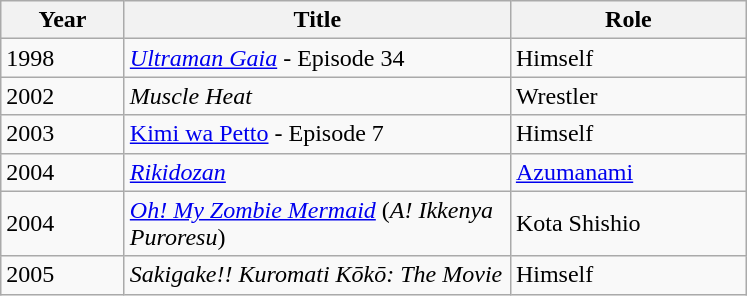<table class="wikitable sortable">
<tr>
<th style="width:75px;">Year</th>
<th style="width:250px;">Title</th>
<th style="width:150px;">Role</th>
</tr>
<tr>
<td>1998</td>
<td><em><a href='#'>Ultraman Gaia</a></em> - Episode 34</td>
<td>Himself</td>
</tr>
<tr>
<td>2002</td>
<td><em>Muscle Heat</em></td>
<td>Wrestler</td>
</tr>
<tr>
<td>2003</td>
<td><a href='#'>Kimi wa Petto</a> - Episode 7</td>
<td>Himself</td>
</tr>
<tr>
<td>2004</td>
<td><em><a href='#'>Rikidozan</a></em></td>
<td><a href='#'>Azumanami</a></td>
</tr>
<tr>
<td>2004</td>
<td><em><a href='#'>Oh! My Zombie Mermaid</a></em> (<em>A! Ikkenya Puroresu</em>)</td>
<td>Kota Shishio</td>
</tr>
<tr>
<td>2005</td>
<td><em>Sakigake!! Kuromati Kōkō: The Movie</em></td>
<td>Himself</td>
</tr>
</table>
